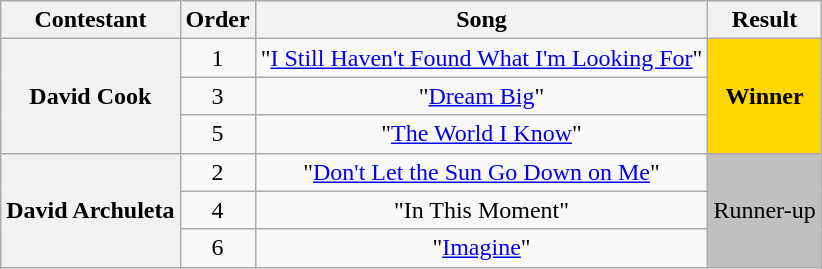<table class="wikitable unsortable" style="text-align:center;">
<tr>
<th scope="col">Contestant</th>
<th scope="col">Order</th>
<th scope="col">Song</th>
<th scope="col">Result</th>
</tr>
<tr>
<th scope="row" rowspan="3">David Cook</th>
<td>1</td>
<td>"<a href='#'>I Still Haven't Found What I'm Looking For</a>"</td>
<td rowspan="3" bgcolor="gold"><strong>Winner</strong></td>
</tr>
<tr>
<td>3</td>
<td>"<a href='#'>Dream Big</a>"</td>
</tr>
<tr>
<td>5</td>
<td>"<a href='#'>The World I Know</a>"</td>
</tr>
<tr>
<th scope="row" rowspan="3">David Archuleta</th>
<td>2</td>
<td>"<a href='#'>Don't Let the Sun Go Down on Me</a>"</td>
<td rowspan="3" bgcolor="silver">Runner-up</td>
</tr>
<tr>
<td>4</td>
<td>"In This Moment"</td>
</tr>
<tr>
<td>6</td>
<td>"<a href='#'>Imagine</a>"</td>
</tr>
</table>
